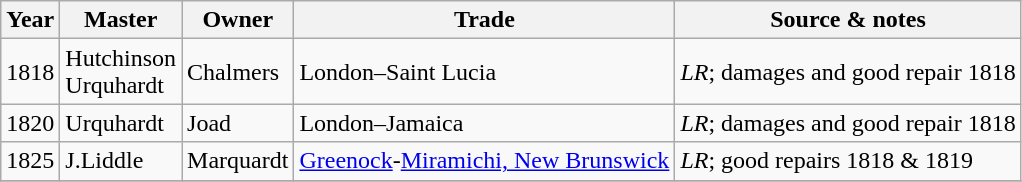<table class=" wikitable">
<tr>
<th>Year</th>
<th>Master</th>
<th>Owner</th>
<th>Trade</th>
<th>Source & notes</th>
</tr>
<tr>
<td>1818</td>
<td>Hutchinson<br>Urquhardt</td>
<td>Chalmers</td>
<td>London–Saint Lucia</td>
<td><em>LR</em>; damages and good repair 1818</td>
</tr>
<tr>
<td>1820</td>
<td>Urquhardt</td>
<td>Joad</td>
<td>London–Jamaica</td>
<td><em>LR</em>; damages and good repair 1818</td>
</tr>
<tr>
<td>1825</td>
<td>J.Liddle</td>
<td>Marquardt</td>
<td><a href='#'>Greenock</a>-<a href='#'>Miramichi, New Brunswick</a></td>
<td><em>LR</em>; good repairs 1818 & 1819</td>
</tr>
<tr>
</tr>
</table>
